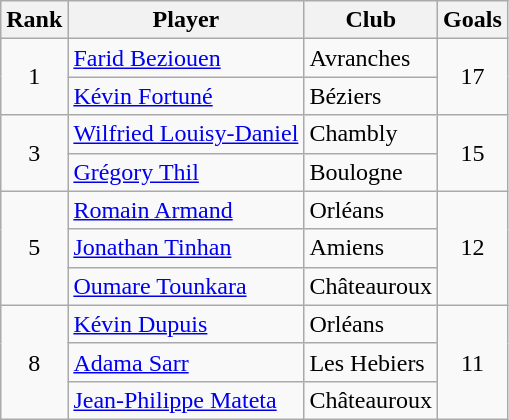<table class="wikitable" style="text-align:center">
<tr>
<th>Rank</th>
<th>Player</th>
<th>Club</th>
<th>Goals</th>
</tr>
<tr>
<td rowspan="2">1</td>
<td align="left"> <a href='#'>Farid Beziouen</a></td>
<td align="left">Avranches</td>
<td rowspan="2">17</td>
</tr>
<tr>
<td align="left"> <a href='#'>Kévin Fortuné</a></td>
<td align="left">Béziers</td>
</tr>
<tr>
<td rowspan="2">3</td>
<td align="left"> <a href='#'>Wilfried Louisy-Daniel</a></td>
<td align="left">Chambly</td>
<td rowspan="2">15</td>
</tr>
<tr>
<td align="left"> <a href='#'>Grégory Thil</a></td>
<td align="left">Boulogne</td>
</tr>
<tr>
<td rowspan="3">5</td>
<td align="left"> <a href='#'>Romain Armand</a></td>
<td align="left">Orléans</td>
<td rowspan="3">12</td>
</tr>
<tr>
<td align="left"> <a href='#'>Jonathan Tinhan</a></td>
<td align="left">Amiens</td>
</tr>
<tr>
<td align="left"> <a href='#'>Oumare Tounkara</a></td>
<td align="left">Châteauroux</td>
</tr>
<tr>
<td rowspan=3>8</td>
<td align=left> <a href='#'>Kévin Dupuis</a></td>
<td align=left>Orléans</td>
<td rowspan=3>11</td>
</tr>
<tr>
<td align=left> <a href='#'>Adama Sarr</a></td>
<td align=left>Les Hebiers</td>
</tr>
<tr>
<td align=left> <a href='#'>Jean-Philippe Mateta</a></td>
<td align=left>Châteauroux</td>
</tr>
</table>
